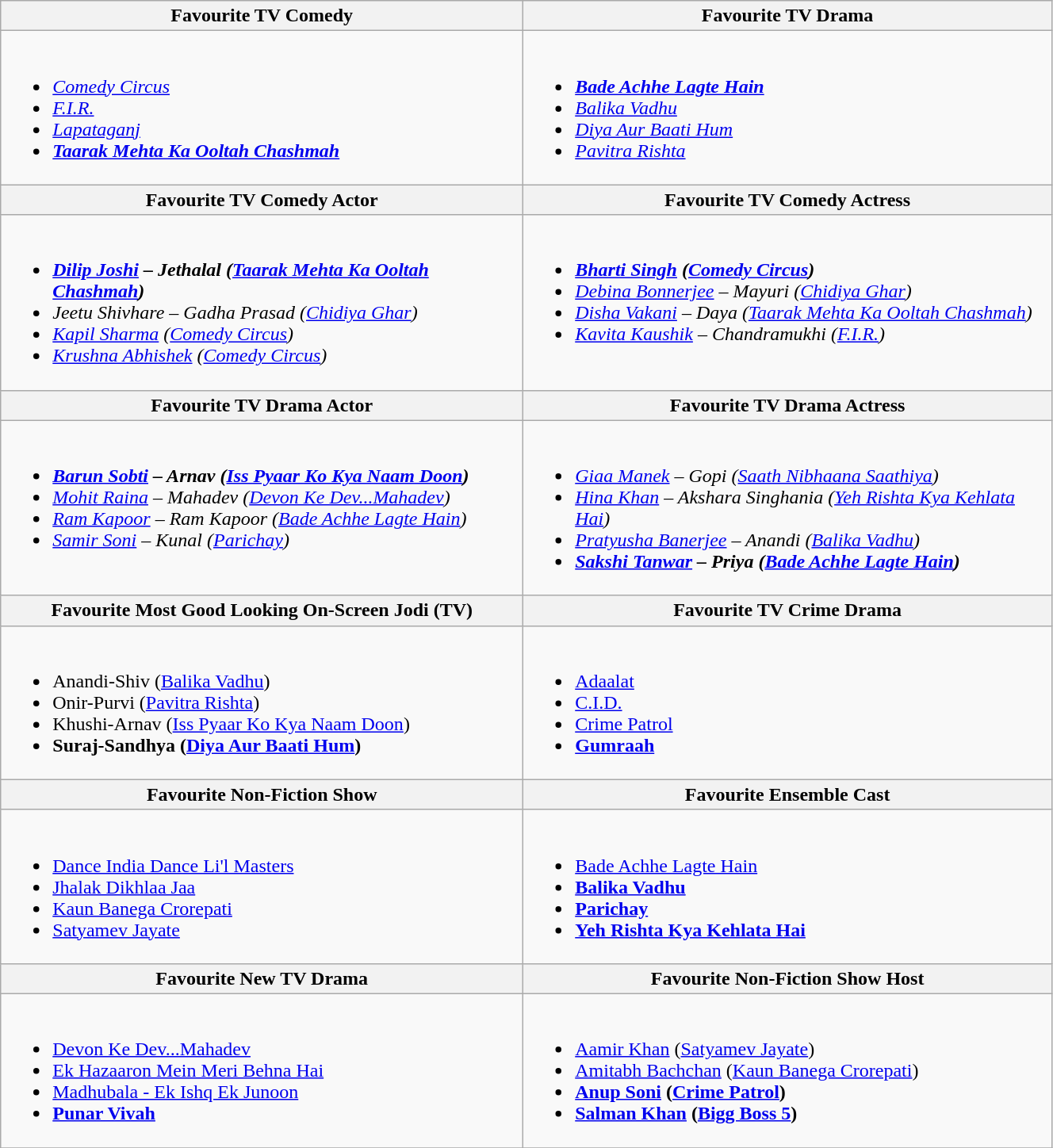<table class="wikitable" width=70%>
<tr>
<th>Favourite TV Comedy</th>
<th>Favourite TV Drama</th>
</tr>
<tr>
<td valign="top"><br><ul><li><em><a href='#'>Comedy Circus</a></em></li><li><em><a href='#'>F.I.R.</a></em></li><li><em><a href='#'>Lapataganj</a></em></li><li><strong><em><a href='#'>Taarak Mehta Ka Ooltah Chashmah</a></em></strong></li></ul></td>
<td valign="top"><br><ul><li><strong><em><a href='#'>Bade Achhe Lagte Hain</a></em></strong></li><li><em><a href='#'>Balika Vadhu</a></em></li><li><em><a href='#'>Diya Aur Baati Hum</a></em></li><li><em><a href='#'>Pavitra Rishta</a></em></li></ul></td>
</tr>
<tr>
<th>Favourite TV Comedy Actor</th>
<th>Favourite TV Comedy Actress</th>
</tr>
<tr>
<td valign="top"><br><ul><li><strong><em><a href='#'>Dilip Joshi</a> – Jethalal (<a href='#'>Taarak Mehta Ka Ooltah Chashmah</a>)</em></strong></li><li><em>Jeetu Shivhare – Gadha Prasad (<a href='#'>Chidiya Ghar</a>)</em></li><li><em><a href='#'>Kapil Sharma</a> (<a href='#'>Comedy Circus</a>)</em></li><li><em><a href='#'>Krushna Abhishek</a> (<a href='#'>Comedy Circus</a>)</em></li></ul></td>
<td valign="top"><br><ul><li><strong><em><a href='#'>Bharti Singh</a> (<a href='#'>Comedy Circus</a>)</em></strong></li><li><em><a href='#'>Debina Bonnerjee</a> – Mayuri (<a href='#'>Chidiya Ghar</a>)</em></li><li><em><a href='#'>Disha Vakani</a> – Daya (<a href='#'>Taarak Mehta Ka Ooltah Chashmah</a>)</em></li><li><em><a href='#'>Kavita Kaushik</a> – Chandramukhi (<a href='#'>F.I.R.</a>)</em></li></ul></td>
</tr>
<tr>
<th>Favourite TV Drama Actor</th>
<th>Favourite TV Drama Actress</th>
</tr>
<tr>
<td valign="top"><br><ul><li><strong><em><a href='#'>Barun Sobti</a> – Arnav (<a href='#'>Iss Pyaar Ko Kya Naam Doon</a>)</em></strong></li><li><em><a href='#'>Mohit Raina</a> – Mahadev (<a href='#'>Devon Ke Dev...Mahadev</a>)</em></li><li><em><a href='#'>Ram Kapoor</a> – Ram Kapoor (<a href='#'>Bade Achhe Lagte Hain</a>)</em></li><li><em><a href='#'>Samir Soni</a> – Kunal (<a href='#'>Parichay</a>)</em></li></ul></td>
<td valign="top"><br><ul><li><em><a href='#'>Giaa Manek</a> – Gopi (<a href='#'>Saath Nibhaana Saathiya</a>)</em></li><li><em><a href='#'>Hina Khan</a> – Akshara Singhania (<a href='#'>Yeh Rishta Kya Kehlata Hai</a>)</em></li><li><em><a href='#'>Pratyusha Banerjee</a> – Anandi (<a href='#'>Balika Vadhu</a>)</em></li><li><strong><em><a href='#'>Sakshi Tanwar</a><strong> – Priya (<a href='#'>Bade Achhe Lagte Hain</a>)<em></li></ul></td>
</tr>
<tr>
<th>Favourite Most Good Looking On-Screen Jodi (TV)</th>
<th>Favourite TV Crime Drama</th>
</tr>
<tr>
<td valign="top"><br><ul><li></em>Anandi-Shiv (<a href='#'>Balika Vadhu</a>)<em></li><li></em>Onir-Purvi (<a href='#'>Pavitra Rishta</a>)<em></li><li></em></strong>Khushi-Arnav (<a href='#'>Iss Pyaar Ko Kya Naam Doon</a>)<strong><em></li><li></em>Suraj-Sandhya (<a href='#'>Diya Aur Baati Hum</a>)<em></li></ul></td>
<td valign="top"><br><ul><li></em><a href='#'>Adaalat</a><em></li><li></em><a href='#'>C.I.D.</a><em></li><li></em></strong><a href='#'>Crime Patrol</a><strong><em></li><li></em><a href='#'>Gumraah</a><em></li></ul></td>
</tr>
<tr>
<th>Favourite Non-Fiction Show</th>
<th>Favourite Ensemble Cast</th>
</tr>
<tr>
<td valign="top"><br><ul><li></em><a href='#'>Dance India Dance Li'l Masters</a><em></li><li></em><a href='#'>Jhalak Dikhlaa Jaa</a><em></li><li></em><a href='#'>Kaun Banega Crorepati</a><em></li><li></em></strong><a href='#'>Satyamev Jayate</a><strong><em></li></ul></td>
<td valign="top"><br><ul><li></em></strong><a href='#'>Bade Achhe Lagte Hain</a><strong><em></li><li></em><a href='#'>Balika Vadhu</a><em></li><li></em><a href='#'>Parichay</a><em></li><li></em><a href='#'>Yeh Rishta Kya Kehlata Hai</a><em></li></ul></td>
</tr>
<tr>
<th>Favourite New TV Drama</th>
<th>Favourite Non-Fiction Show Host</th>
</tr>
<tr>
<td valign="top"><br><ul><li></em><a href='#'>Devon Ke Dev...Mahadev</a><em></li><li></em><a href='#'>Ek Hazaaron Mein Meri Behna Hai</a><em></li><li></em></strong><a href='#'>Madhubala - Ek Ishq Ek Junoon</a><strong><em></li><li></em><a href='#'>Punar Vivah</a><em></li></ul></td>
<td valign="top"><br><ul><li></em><a href='#'>Aamir Khan</a> (<a href='#'>Satyamev Jayate</a>)<em></li><li></em></strong><a href='#'>Amitabh Bachchan</a> (<a href='#'>Kaun Banega Crorepati</a>)<strong><em></li><li></em><a href='#'>Anup Soni</a> (<a href='#'>Crime Patrol</a>)<em></li><li></em><a href='#'>Salman Khan</a> (<a href='#'>Bigg Boss 5</a>)<em></li></ul></td>
</tr>
<tr>
</tr>
</table>
